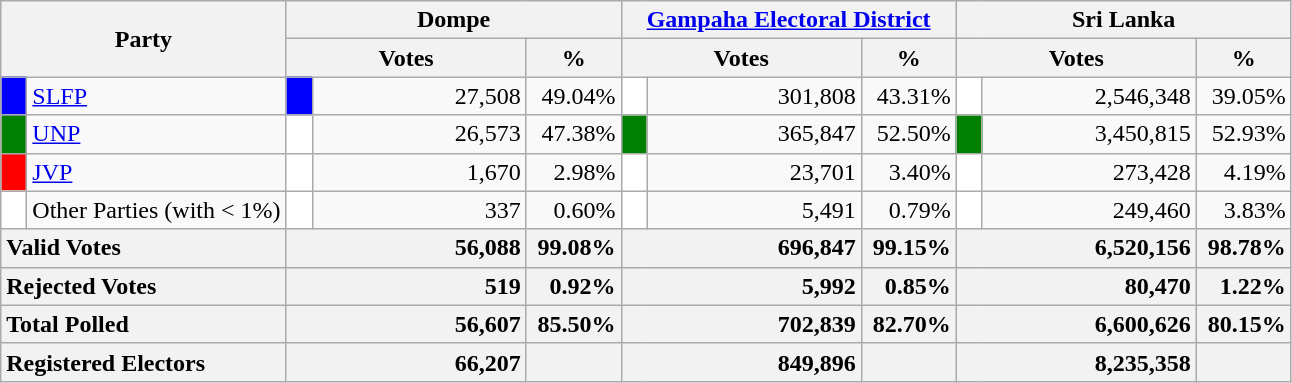<table class="wikitable">
<tr>
<th colspan="2" width="144px"rowspan="2">Party</th>
<th colspan="3" width="216px">Dompe</th>
<th colspan="3" width="216px"><a href='#'>Gampaha Electoral District</a></th>
<th colspan="3" width="216px">Sri Lanka</th>
</tr>
<tr>
<th colspan="2" width="144px">Votes</th>
<th>%</th>
<th colspan="2" width="144px">Votes</th>
<th>%</th>
<th colspan="2" width="144px">Votes</th>
<th>%</th>
</tr>
<tr>
<td style="background-color:blue;" width="10px"></td>
<td style="text-align:left;"><a href='#'>SLFP</a></td>
<td style="background-color:blue;" width="10px"></td>
<td style="text-align:right;">27,508</td>
<td style="text-align:right;">49.04%</td>
<td style="background-color:white;" width="10px"></td>
<td style="text-align:right;">301,808</td>
<td style="text-align:right;">43.31%</td>
<td style="background-color:white;" width="10px"></td>
<td style="text-align:right;">2,546,348</td>
<td style="text-align:right;">39.05%</td>
</tr>
<tr>
<td style="background-color:green;" width="10px"></td>
<td style="text-align:left;"><a href='#'>UNP</a></td>
<td style="background-color:white;" width="10px"></td>
<td style="text-align:right;">26,573</td>
<td style="text-align:right;">47.38%</td>
<td style="background-color:green;" width="10px"></td>
<td style="text-align:right;">365,847</td>
<td style="text-align:right;">52.50%</td>
<td style="background-color:green;" width="10px"></td>
<td style="text-align:right;">3,450,815</td>
<td style="text-align:right;">52.93%</td>
</tr>
<tr>
<td style="background-color:red;" width="10px"></td>
<td style="text-align:left;"><a href='#'>JVP</a></td>
<td style="background-color:white;" width="10px"></td>
<td style="text-align:right;">1,670</td>
<td style="text-align:right;">2.98%</td>
<td style="background-color:white;" width="10px"></td>
<td style="text-align:right;">23,701</td>
<td style="text-align:right;">3.40%</td>
<td style="background-color:white;" width="10px"></td>
<td style="text-align:right;">273,428</td>
<td style="text-align:right;">4.19%</td>
</tr>
<tr>
<td style="background-color:white;" width="10px"></td>
<td style="text-align:left;">Other Parties (with < 1%)</td>
<td style="background-color:white;" width="10px"></td>
<td style="text-align:right;">337</td>
<td style="text-align:right;">0.60%</td>
<td style="background-color:white;" width="10px"></td>
<td style="text-align:right;">5,491</td>
<td style="text-align:right;">0.79%</td>
<td style="background-color:white;" width="10px"></td>
<td style="text-align:right;">249,460</td>
<td style="text-align:right;">3.83%</td>
</tr>
<tr>
<th colspan="2" width="144px"style="text-align:left;">Valid Votes</th>
<th style="text-align:right;"colspan="2" width="144px">56,088</th>
<th style="text-align:right;">99.08%</th>
<th style="text-align:right;"colspan="2" width="144px">696,847</th>
<th style="text-align:right;">99.15%</th>
<th style="text-align:right;"colspan="2" width="144px">6,520,156</th>
<th style="text-align:right;">98.78%</th>
</tr>
<tr>
<th colspan="2" width="144px"style="text-align:left;">Rejected Votes</th>
<th style="text-align:right;"colspan="2" width="144px">519</th>
<th style="text-align:right;">0.92%</th>
<th style="text-align:right;"colspan="2" width="144px">5,992</th>
<th style="text-align:right;">0.85%</th>
<th style="text-align:right;"colspan="2" width="144px">80,470</th>
<th style="text-align:right;">1.22%</th>
</tr>
<tr>
<th colspan="2" width="144px"style="text-align:left;">Total Polled</th>
<th style="text-align:right;"colspan="2" width="144px">56,607</th>
<th style="text-align:right;">85.50%</th>
<th style="text-align:right;"colspan="2" width="144px">702,839</th>
<th style="text-align:right;">82.70%</th>
<th style="text-align:right;"colspan="2" width="144px">6,600,626</th>
<th style="text-align:right;">80.15%</th>
</tr>
<tr>
<th colspan="2" width="144px"style="text-align:left;">Registered Electors</th>
<th style="text-align:right;"colspan="2" width="144px">66,207</th>
<th></th>
<th style="text-align:right;"colspan="2" width="144px">849,896</th>
<th></th>
<th style="text-align:right;"colspan="2" width="144px">8,235,358</th>
<th></th>
</tr>
</table>
